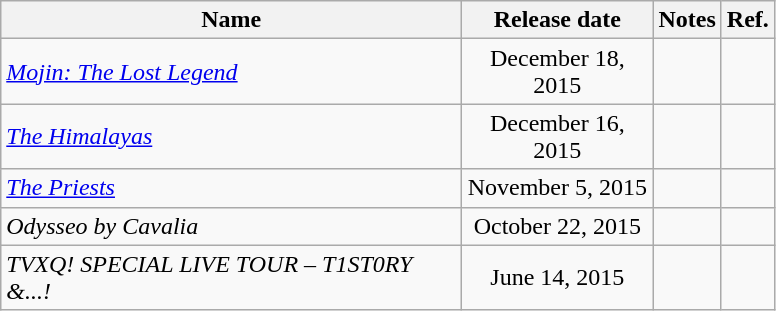<table class="wikitable sortable collapsible">
<tr>
<th scope="col" style="width:300px;">Name</th>
<th scope="col" style="width:120px;">Release date</th>
<th scope="col" class="unsortable">Notes</th>
<th scope="col" class="unsortable">Ref.</th>
</tr>
<tr>
<td><em><a href='#'>Mojin: The Lost Legend</a></em></td>
<td align="center">December 18, 2015</td>
<td></td>
<td></td>
</tr>
<tr>
<td><em><a href='#'>The Himalayas</a></em></td>
<td align="center">December 16, 2015</td>
<td></td>
<td></td>
</tr>
<tr>
<td><em><a href='#'>The Priests</a></em></td>
<td align="center">November 5, 2015</td>
<td></td>
<td></td>
</tr>
<tr>
<td><em>Odysseo by Cavalia</em></td>
<td align="center">October 22, 2015</td>
<td></td>
<td></td>
</tr>
<tr>
<td><em>TVXQ! SPECIAL LIVE TOUR – T1ST0RY &...!</em></td>
<td align="center">June 14, 2015</td>
<td></td>
<td></td>
</tr>
</table>
